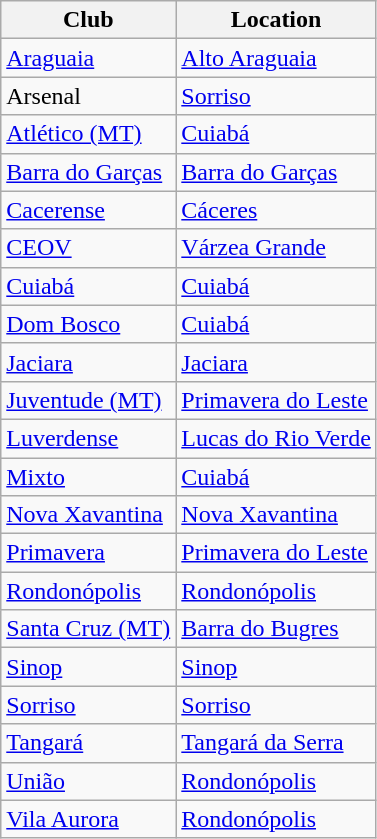<table class="wikitable sortable">
<tr>
<th>Club</th>
<th>Location</th>
</tr>
<tr>
<td><a href='#'>Araguaia</a></td>
<td><a href='#'>Alto Araguaia</a></td>
</tr>
<tr>
<td>Arsenal</td>
<td><a href='#'>Sorriso</a></td>
</tr>
<tr>
<td><a href='#'>Atlético (MT)</a></td>
<td><a href='#'>Cuiabá</a></td>
</tr>
<tr>
<td><a href='#'>Barra do Garças</a></td>
<td><a href='#'>Barra do Garças</a></td>
</tr>
<tr>
<td><a href='#'>Cacerense</a></td>
<td><a href='#'>Cáceres</a></td>
</tr>
<tr>
<td><a href='#'>CEOV</a></td>
<td><a href='#'>Várzea Grande</a></td>
</tr>
<tr>
<td><a href='#'>Cuiabá</a></td>
<td><a href='#'>Cuiabá</a></td>
</tr>
<tr>
<td><a href='#'>Dom Bosco</a></td>
<td><a href='#'>Cuiabá</a></td>
</tr>
<tr>
<td><a href='#'>Jaciara</a></td>
<td><a href='#'>Jaciara</a></td>
</tr>
<tr>
<td><a href='#'>Juventude (MT)</a></td>
<td><a href='#'>Primavera do Leste</a></td>
</tr>
<tr>
<td><a href='#'>Luverdense</a></td>
<td><a href='#'>Lucas do Rio Verde</a></td>
</tr>
<tr>
<td><a href='#'>Mixto</a></td>
<td><a href='#'>Cuiabá</a></td>
</tr>
<tr>
<td><a href='#'>Nova Xavantina</a></td>
<td><a href='#'>Nova Xavantina</a></td>
</tr>
<tr>
<td><a href='#'>Primavera</a></td>
<td><a href='#'>Primavera do Leste</a></td>
</tr>
<tr>
<td><a href='#'>Rondonópolis</a></td>
<td><a href='#'>Rondonópolis</a></td>
</tr>
<tr>
<td><a href='#'>Santa Cruz (MT)</a></td>
<td><a href='#'>Barra do Bugres</a></td>
</tr>
<tr>
<td><a href='#'>Sinop</a></td>
<td><a href='#'>Sinop</a></td>
</tr>
<tr>
<td><a href='#'>Sorriso</a></td>
<td><a href='#'>Sorriso</a></td>
</tr>
<tr>
<td><a href='#'>Tangará</a></td>
<td><a href='#'>Tangará da Serra</a></td>
</tr>
<tr>
<td><a href='#'>União</a></td>
<td><a href='#'>Rondonópolis</a></td>
</tr>
<tr>
<td><a href='#'>Vila Aurora</a></td>
<td><a href='#'>Rondonópolis</a></td>
</tr>
</table>
